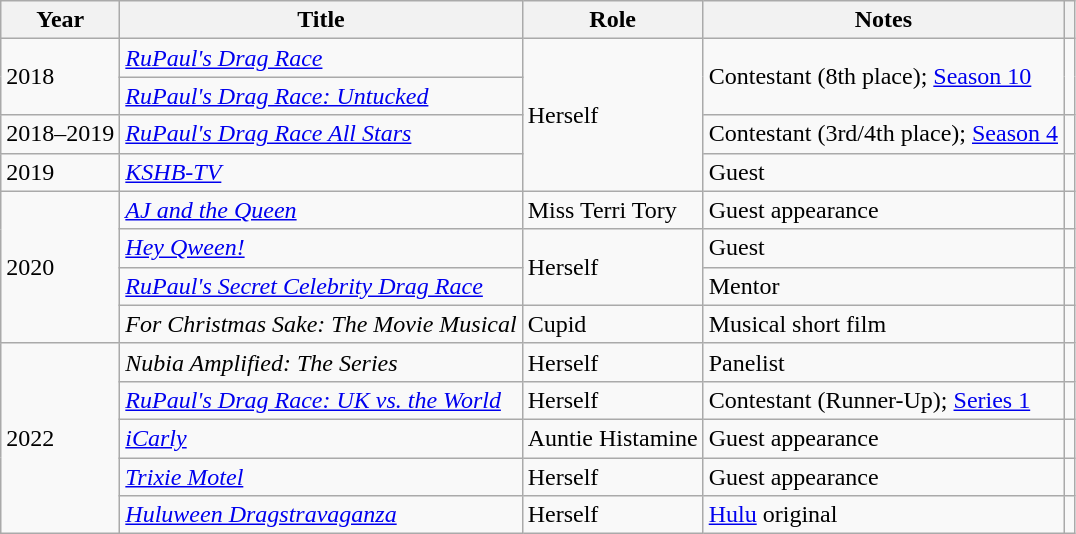<table class="wikitable plainrowheaders sortable">
<tr>
<th scope="col">Year</th>
<th scope="col">Title</th>
<th scope="col">Role</th>
<th scope="col">Notes</th>
<th style="text-align: center;" class="unsortable"></th>
</tr>
<tr>
<td rowspan="2">2018</td>
<td scope="row"><em><a href='#'>RuPaul's Drag Race</a></em></td>
<td rowspan="4">Herself</td>
<td rowspan="2">Contestant (8th place); <a href='#'>Season 10</a></td>
<td rowspan="2" style="text-align: center;"></td>
</tr>
<tr>
<td scope="row"><em><a href='#'>RuPaul's Drag Race: Untucked</a></em></td>
</tr>
<tr>
<td>2018–2019</td>
<td scope="row"><em><a href='#'>RuPaul's Drag Race All Stars</a></em></td>
<td>Contestant (3rd/4th place); <a href='#'>Season 4</a></td>
<td style="text-align: center;"></td>
</tr>
<tr>
<td>2019</td>
<td><em><a href='#'>KSHB-TV</a></em></td>
<td>Guest</td>
<td style="text-align: center;"></td>
</tr>
<tr>
<td rowspan="4">2020</td>
<td><em><a href='#'>AJ and the Queen</a></em></td>
<td>Miss Terri Tory</td>
<td>Guest appearance</td>
<td style="text-align: center;"></td>
</tr>
<tr>
<td><em><a href='#'>Hey Qween!</a></em></td>
<td rowspan="2">Herself</td>
<td>Guest</td>
<td style="text-align: center;"></td>
</tr>
<tr>
<td><em><a href='#'>RuPaul's Secret Celebrity Drag Race</a></em></td>
<td>Mentor</td>
<td style="text-align: center;"></td>
</tr>
<tr>
<td><em>For Christmas Sake: The Movie Musical</em></td>
<td>Cupid</td>
<td>Musical short film</td>
<td style="text-align: center;"></td>
</tr>
<tr>
<td rowspan="5">2022</td>
<td><em>Nubia Amplified: The Series</em></td>
<td>Herself</td>
<td>Panelist</td>
<td style="text-align: center;"></td>
</tr>
<tr>
<td><em><a href='#'>RuPaul's Drag Race: UK vs. the World</a></em></td>
<td>Herself</td>
<td>Contestant (Runner-Up); <a href='#'>Series 1</a></td>
<td style="text-align: center;"></td>
</tr>
<tr>
<td><em><a href='#'>iCarly</a></em></td>
<td>Auntie Histamine</td>
<td>Guest appearance</td>
<td style="text-align: center;"></td>
</tr>
<tr>
<td><em><a href='#'>Trixie Motel</a></em></td>
<td>Herself</td>
<td>Guest appearance</td>
<td style="text-align: center;"></td>
</tr>
<tr>
<td><em><a href='#'>Huluween Dragstravaganza</a></em></td>
<td>Herself</td>
<td><a href='#'>Hulu</a> original</td>
<td style="text-align: center;"></td>
</tr>
</table>
